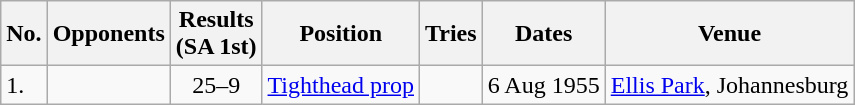<table class="wikitable">
<tr>
<th>No.</th>
<th>Opponents</th>
<th>Results<br>(SA 1st)</th>
<th>Position</th>
<th>Tries</th>
<th>Dates</th>
<th>Venue</th>
</tr>
<tr>
<td>1.</td>
<td></td>
<td align="center">25–9</td>
<td><a href='#'>Tighthead prop</a></td>
<td></td>
<td>6 Aug 1955</td>
<td><a href='#'>Ellis Park</a>, Johannesburg</td>
</tr>
</table>
